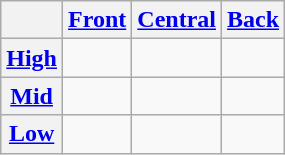<table class="wikitable" style="text-align:center">
<tr>
<th></th>
<th><a href='#'>Front</a></th>
<th><a href='#'>Central</a></th>
<th><a href='#'>Back</a></th>
</tr>
<tr>
<th><a href='#'>High</a></th>
<td></td>
<td></td>
<td></td>
</tr>
<tr>
<th><a href='#'>Mid</a></th>
<td></td>
<td></td>
<td></td>
</tr>
<tr>
<th><a href='#'>Low</a></th>
<td></td>
<td></td>
<td></td>
</tr>
</table>
